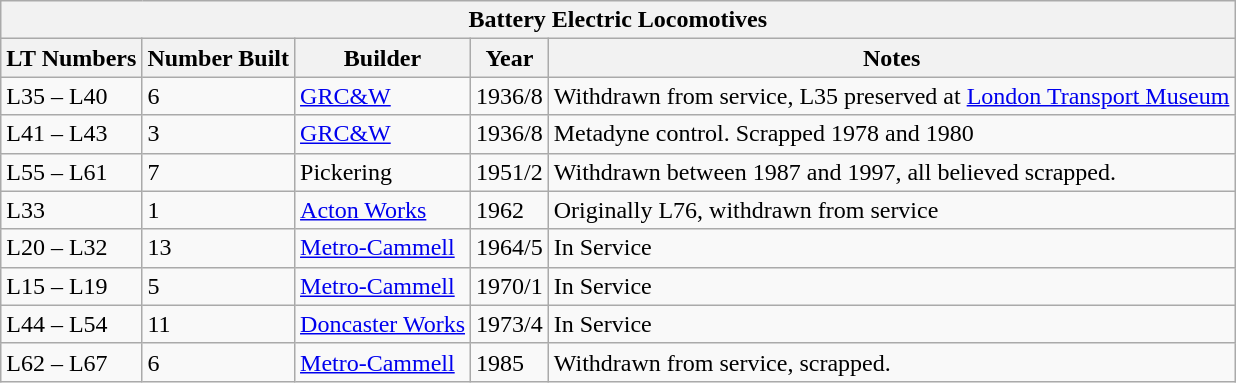<table class="wikitable">
<tr>
<th colspan=5 align-center>Battery Electric Locomotives</th>
</tr>
<tr>
<th>LT Numbers</th>
<th>Number Built</th>
<th>Builder</th>
<th>Year</th>
<th>Notes</th>
</tr>
<tr>
<td>L35 – L40</td>
<td>6</td>
<td><a href='#'>GRC&W</a></td>
<td>1936/8</td>
<td>Withdrawn from service, L35 preserved at <a href='#'>London Transport Museum</a></td>
</tr>
<tr>
<td>L41 – L43</td>
<td>3</td>
<td><a href='#'>GRC&W</a></td>
<td>1936/8</td>
<td>Metadyne control. Scrapped 1978 and 1980</td>
</tr>
<tr>
<td>L55 – L61</td>
<td>7</td>
<td>Pickering</td>
<td>1951/2</td>
<td>Withdrawn between 1987 and 1997, all believed scrapped.</td>
</tr>
<tr>
<td>L33</td>
<td>1</td>
<td><a href='#'>Acton Works</a></td>
<td>1962</td>
<td>Originally L76, withdrawn from service</td>
</tr>
<tr>
<td>L20 – L32</td>
<td>13</td>
<td><a href='#'>Metro-Cammell</a></td>
<td>1964/5</td>
<td>In Service</td>
</tr>
<tr>
<td>L15 – L19</td>
<td>5</td>
<td><a href='#'>Metro-Cammell</a></td>
<td>1970/1</td>
<td>In Service</td>
</tr>
<tr>
<td>L44 – L54</td>
<td>11</td>
<td><a href='#'>Doncaster Works</a></td>
<td>1973/4</td>
<td>In Service</td>
</tr>
<tr>
<td>L62 – L67</td>
<td>6</td>
<td><a href='#'>Metro-Cammell</a></td>
<td>1985</td>
<td>Withdrawn from service, scrapped.</td>
</tr>
</table>
